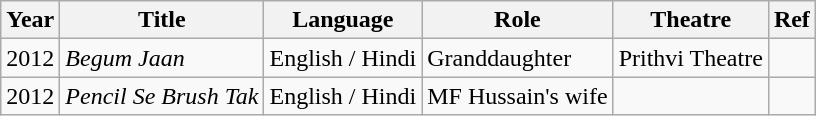<table class="wikitable plainrowheaders sortable">
<tr>
<th scope="col">Year</th>
<th scope="col">Title</th>
<th scope="col">Language</th>
<th scope="col">Role</th>
<th scope="col">Theatre</th>
<th>Ref</th>
</tr>
<tr>
<td>2012</td>
<td><em>Begum Jaan</em></td>
<td>English / Hindi</td>
<td>Granddaughter</td>
<td>Prithvi Theatre</td>
<td></td>
</tr>
<tr>
<td>2012</td>
<td><em>Pencil Se Brush Tak</em></td>
<td>English / Hindi</td>
<td>MF Hussain's wife</td>
<td></td>
<td></td>
</tr>
</table>
